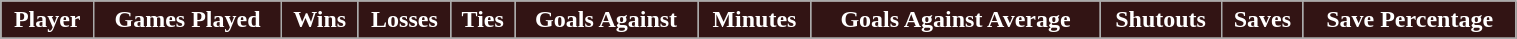<table class="wikitable" width="80%">
<tr align="center"  style=" background:#321414;color:#FFFFFF;">
<td><strong>Player</strong></td>
<td><strong>Games Played</strong></td>
<td><strong>Wins</strong></td>
<td><strong>Losses</strong></td>
<td><strong>Ties</strong></td>
<td><strong>Goals Against</strong></td>
<td><strong>Minutes</strong></td>
<td><strong>Goals Against Average</strong></td>
<td><strong>Shutouts</strong></td>
<td><strong>Saves</strong></td>
<td><strong>Save Percentage</strong></td>
</tr>
<tr align="center" bgcolor="">
</tr>
</table>
